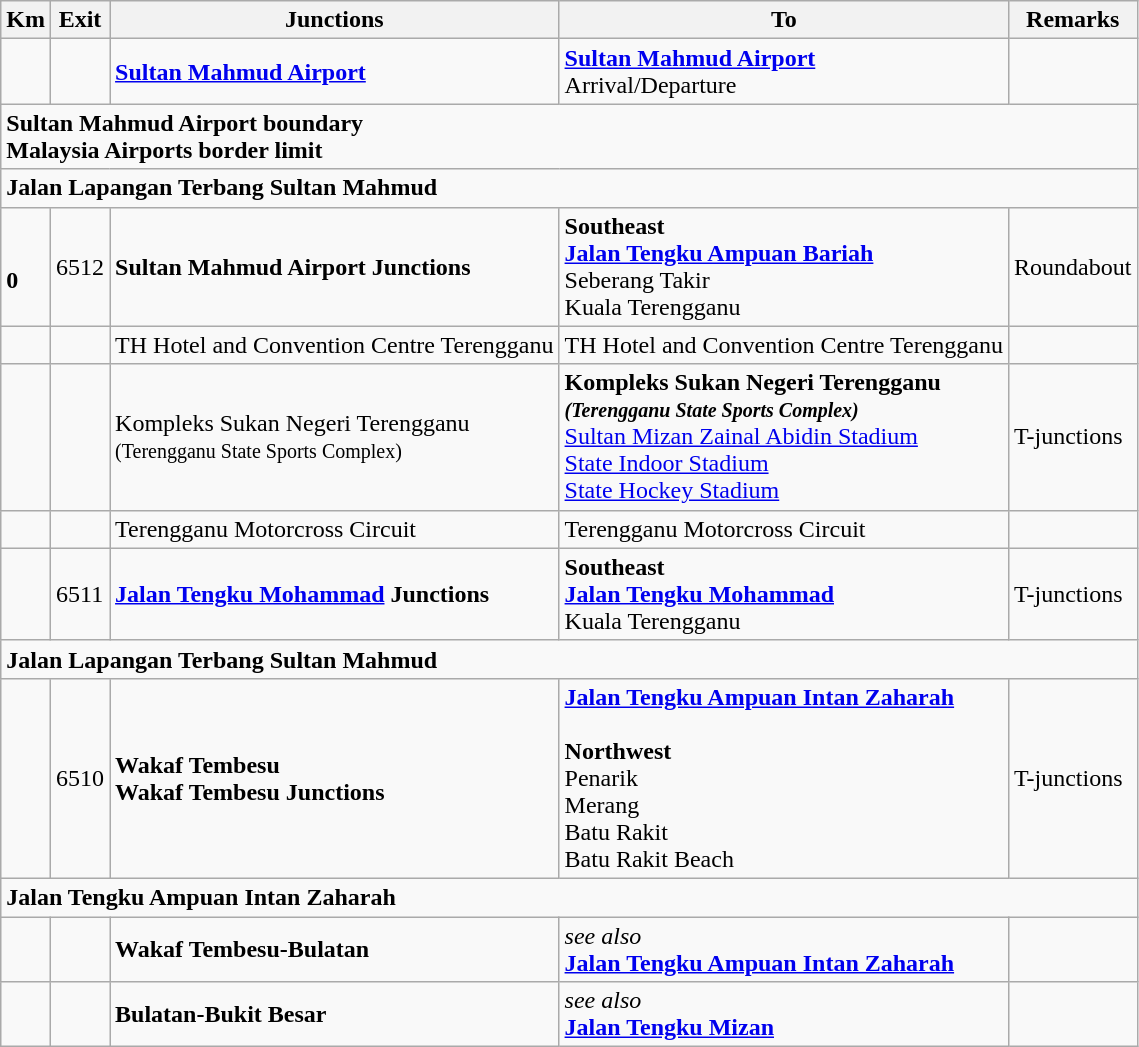<table class="wikitable">
<tr>
<th>Km</th>
<th>Exit</th>
<th>Junctions</th>
<th>To</th>
<th>Remarks</th>
</tr>
<tr>
<td></td>
<td></td>
<td><strong><a href='#'>Sultan Mahmud Airport</a></strong> </td>
<td><strong><a href='#'>Sultan Mahmud Airport</a></strong> <br>Arrival/Departure<br></td>
<td></td>
</tr>
<tr>
<td style="width:600px" colspan="6" style="text-align:center; background:yellow;"><strong><span>Sultan Mahmud Airport boundary<br>Malaysia Airports border limit</span></strong></td>
</tr>
<tr>
<td style="width:600px" colspan="6" style="text-align:center; background:blue;"><strong><span> Jalan Lapangan Terbang Sultan Mahmud</span></strong></td>
</tr>
<tr>
<td><br><strong>0</strong></td>
<td>6512</td>
<td><strong>Sultan Mahmud Airport Junctions</strong></td>
<td><strong>Southeast</strong><br> <strong><a href='#'>Jalan Tengku Ampuan Bariah</a></strong><br> Seberang Takir<br> Kuala Terengganu</td>
<td>Roundabout</td>
</tr>
<tr>
<td></td>
<td></td>
<td>TH Hotel and Convention Centre Terengganu</td>
<td>TH Hotel and Convention Centre Terengganu</td>
<td></td>
</tr>
<tr>
<td></td>
<td></td>
<td>Kompleks Sukan Negeri Terengganu<br><small>(Terengganu State Sports Complex)</small></td>
<td><strong>Kompleks Sukan Negeri Terengganu</strong><br><small><strong><em>(Terengganu State Sports Complex)</em></strong></small><br><a href='#'>Sultan Mizan Zainal Abidin Stadium</a><br><a href='#'>State Indoor Stadium</a><br><a href='#'>State Hockey Stadium</a></td>
<td>T-junctions</td>
</tr>
<tr>
<td></td>
<td></td>
<td>Terengganu Motorcross Circuit</td>
<td>Terengganu Motorcross Circuit</td>
<td></td>
</tr>
<tr>
<td></td>
<td>6511</td>
<td><strong><a href='#'>Jalan Tengku Mohammad</a> Junctions</strong></td>
<td><strong>Southeast</strong><br> <strong><a href='#'>Jalan Tengku Mohammad</a></strong><br> Kuala Terengganu</td>
<td>T-junctions</td>
</tr>
<tr>
<td style="width:600px" colspan="6" style="text-align:center; background:blue;"><strong><span> Jalan Lapangan Terbang Sultan Mahmud</span></strong></td>
</tr>
<tr>
<td></td>
<td>6510</td>
<td><strong>Wakaf Tembesu</strong><br><strong>Wakaf Tembesu Junctions</strong></td>
<td> <strong><a href='#'>Jalan Tengku Ampuan Intan Zaharah</a></strong><br><br><strong>Northwest</strong><br> Penarik<br> Merang<br> Batu Rakit<br> Batu Rakit Beach</td>
<td>T-junctions</td>
</tr>
<tr>
<td style="width:600px" colspan="6" style="text-align:center; background:blue;"><strong><span>  Jalan Tengku Ampuan Intan Zaharah</span></strong></td>
</tr>
<tr>
<td></td>
<td></td>
<td><strong>Wakaf Tembesu-Bulatan</strong></td>
<td><em>see also</em><br>  <strong><a href='#'>Jalan Tengku Ampuan Intan Zaharah</a></strong></td>
<td></td>
</tr>
<tr>
<td></td>
<td></td>
<td><strong>Bulatan-Bukit Besar</strong></td>
<td><em>see also</em><br> <strong><a href='#'>Jalan Tengku Mizan</a></strong></td>
<td></td>
</tr>
</table>
